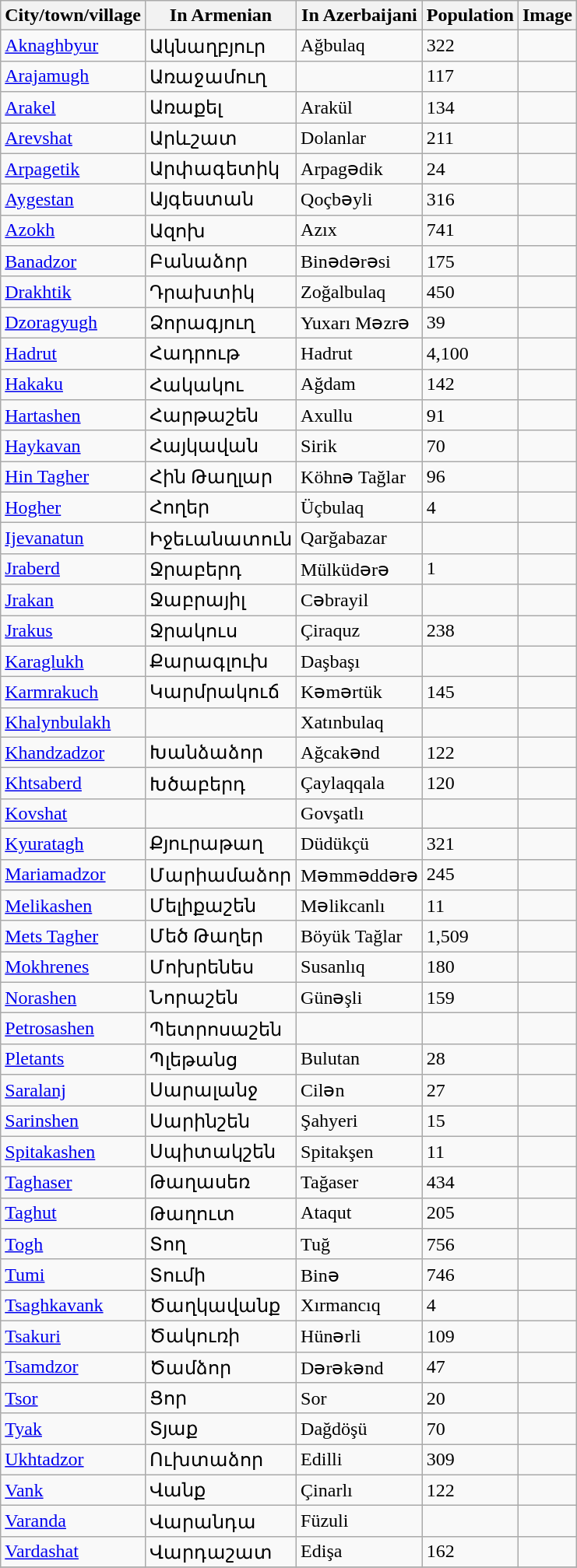<table class="wikitable sortable mw-collapsible">
<tr>
<th>City/town/village</th>
<th>In Armenian</th>
<th>In Azerbaijani</th>
<th>Population</th>
<th>Image</th>
</tr>
<tr>
<td><a href='#'>Aknaghbyur</a></td>
<td>Ակնաղբյուր</td>
<td>Ağbulaq</td>
<td>322</td>
<td></td>
</tr>
<tr>
<td><a href='#'>Arajamugh</a></td>
<td>Առաջամուղ</td>
<td></td>
<td>117</td>
<td></td>
</tr>
<tr>
<td><a href='#'>Arakel</a></td>
<td>Առաքել</td>
<td>Arakül</td>
<td>134</td>
<td></td>
</tr>
<tr>
<td><a href='#'>Arevshat</a></td>
<td>Արևշատ</td>
<td>Dolanlar</td>
<td>211</td>
<td></td>
</tr>
<tr>
<td><a href='#'>Arpagetik</a></td>
<td>Արփագետիկ</td>
<td>Arpagədik</td>
<td>24</td>
<td></td>
</tr>
<tr>
<td><a href='#'>Aygestan</a></td>
<td>Այգեստան</td>
<td>Qoçbəyli</td>
<td>316</td>
<td></td>
</tr>
<tr>
<td><a href='#'>Azokh</a></td>
<td>Ազոխ</td>
<td>Azıx</td>
<td>741</td>
<td></td>
</tr>
<tr>
<td><a href='#'>Banadzor</a></td>
<td>Բանաձոր</td>
<td>Binədərəsi</td>
<td>175</td>
<td></td>
</tr>
<tr>
<td><a href='#'>Drakhtik</a></td>
<td>Դրախտիկ</td>
<td>Zoğalbulaq</td>
<td>450</td>
<td></td>
</tr>
<tr>
<td><a href='#'>Dzoragyugh</a></td>
<td>Ձորագյուղ</td>
<td>Yuxarı Məzrə</td>
<td>39</td>
<td></td>
</tr>
<tr>
<td><a href='#'>Hadrut</a></td>
<td>Հադրութ</td>
<td>Hadrut</td>
<td>4,100</td>
<td></td>
</tr>
<tr>
<td><a href='#'>Hakaku</a></td>
<td>Հակակու</td>
<td>Ağdam</td>
<td>142</td>
<td></td>
</tr>
<tr>
<td><a href='#'>Hartashen</a></td>
<td>Հարթաշեն</td>
<td>Axullu</td>
<td>91</td>
<td></td>
</tr>
<tr>
<td><a href='#'>Haykavan</a></td>
<td>Հայկավան</td>
<td>Sirik</td>
<td>70</td>
<td></td>
</tr>
<tr>
<td><a href='#'>Hin Tagher</a></td>
<td>Հին Թաղլար</td>
<td>Köhnə Tağlar</td>
<td>96</td>
<td></td>
</tr>
<tr>
<td><a href='#'>Hogher</a></td>
<td>Հողեր</td>
<td>Üçbulaq</td>
<td>4</td>
<td></td>
</tr>
<tr>
<td><a href='#'>Ijevanatun</a></td>
<td>Իջեւանատուն</td>
<td>Qarğabazar</td>
<td></td>
<td></td>
</tr>
<tr>
<td><a href='#'>Jraberd</a></td>
<td>Ջրաբերդ</td>
<td>Mülküdərə</td>
<td>1</td>
<td></td>
</tr>
<tr>
<td><a href='#'>Jrakan</a></td>
<td>Ջաբրայիլ</td>
<td>Cəbrayil</td>
<td></td>
<td></td>
</tr>
<tr>
<td><a href='#'>Jrakus</a></td>
<td>Ջրակուս</td>
<td>Çiraquz</td>
<td>238</td>
<td></td>
</tr>
<tr>
<td><a href='#'>Karaglukh</a></td>
<td>Քարագլուխ</td>
<td>Daşbaşı</td>
<td></td>
<td></td>
</tr>
<tr>
<td><a href='#'>Karmrakuch</a></td>
<td>Կարմրակուճ</td>
<td>Kəmərtük</td>
<td>145</td>
<td></td>
</tr>
<tr>
<td><a href='#'>Khalynbulakh</a></td>
<td></td>
<td>Xatınbulaq</td>
<td></td>
<td></td>
</tr>
<tr>
<td><a href='#'>Khandzadzor</a></td>
<td>Խանձաձոր</td>
<td>Ağcakənd</td>
<td>122</td>
<td></td>
</tr>
<tr>
<td><a href='#'>Khtsaberd</a></td>
<td>Խծաբերդ</td>
<td>Çaylaqqala</td>
<td>120</td>
<td></td>
</tr>
<tr>
<td><a href='#'>Kovshat</a></td>
<td></td>
<td>Govşatlı</td>
<td></td>
<td></td>
</tr>
<tr>
<td><a href='#'>Kyuratagh</a></td>
<td>Քյուրաթաղ</td>
<td>Düdükçü</td>
<td>321</td>
<td></td>
</tr>
<tr>
<td><a href='#'>Mariamadzor</a></td>
<td>Մարիամաձոր</td>
<td>Məmməddərə</td>
<td>245</td>
<td></td>
</tr>
<tr>
<td><a href='#'>Melikashen</a></td>
<td>Մելիքաշեն</td>
<td>Məlikcanlı</td>
<td>11</td>
<td></td>
</tr>
<tr>
<td><a href='#'>Mets Tagher</a></td>
<td>Մեծ Թաղեր</td>
<td>Böyük Tağlar</td>
<td>1,509</td>
<td></td>
</tr>
<tr>
<td><a href='#'>Mokhrenes</a></td>
<td>Մոխրենես</td>
<td>Susanlıq</td>
<td>180</td>
<td></td>
</tr>
<tr>
<td><a href='#'>Norashen</a></td>
<td>Նորաշեն</td>
<td>Günəşli</td>
<td>159</td>
<td></td>
</tr>
<tr>
<td><a href='#'>Petrosashen</a></td>
<td>Պետրոսաշեն</td>
<td></td>
<td></td>
<td></td>
</tr>
<tr>
<td><a href='#'>Pletants</a></td>
<td>Պլեթանց</td>
<td>Bulutan</td>
<td>28</td>
<td></td>
</tr>
<tr>
<td><a href='#'>Saralanj</a></td>
<td>Սարալանջ</td>
<td>Cilən</td>
<td>27</td>
<td></td>
</tr>
<tr>
<td><a href='#'>Sarinshen</a></td>
<td>Սարինշեն</td>
<td>Şahyeri</td>
<td>15</td>
<td></td>
</tr>
<tr>
<td><a href='#'>Spitakashen</a></td>
<td>Սպիտակշեն</td>
<td>Spitakşen</td>
<td>11</td>
<td></td>
</tr>
<tr>
<td><a href='#'>Taghaser</a></td>
<td>Թաղասեռ</td>
<td>Tağaser</td>
<td>434</td>
<td></td>
</tr>
<tr>
<td><a href='#'>Taghut</a></td>
<td>Թաղուտ</td>
<td>Ataqut</td>
<td>205</td>
<td></td>
</tr>
<tr>
<td><a href='#'>Togh</a></td>
<td>Տող</td>
<td>Tuğ</td>
<td>756</td>
<td></td>
</tr>
<tr>
<td><a href='#'>Tumi</a></td>
<td>Տումի</td>
<td>Binə</td>
<td>746</td>
<td></td>
</tr>
<tr>
<td><a href='#'>Tsaghkavank</a></td>
<td>Ծաղկավանք</td>
<td>Xırmancıq</td>
<td>4</td>
<td></td>
</tr>
<tr>
<td><a href='#'>Tsakuri</a></td>
<td>Ծակուռի</td>
<td>Hünərli</td>
<td>109</td>
<td></td>
</tr>
<tr>
<td><a href='#'>Tsamdzor</a></td>
<td>Ծամձոր</td>
<td>Dərəkənd</td>
<td>47</td>
<td></td>
</tr>
<tr>
<td><a href='#'>Tsor</a></td>
<td>Ցոր</td>
<td>Sor</td>
<td>20</td>
<td></td>
</tr>
<tr>
<td><a href='#'>Tyak</a></td>
<td>Տյաք</td>
<td>Dağdöşü</td>
<td>70</td>
<td></td>
</tr>
<tr>
<td><a href='#'>Ukhtadzor</a></td>
<td>Ուխտաձոր</td>
<td>Edilli</td>
<td>309</td>
<td></td>
</tr>
<tr>
<td><a href='#'>Vank</a></td>
<td>Վանք</td>
<td>Çinarlı</td>
<td>122</td>
<td></td>
</tr>
<tr>
<td><a href='#'>Varanda</a></td>
<td>Վարանդա</td>
<td>Füzuli</td>
<td></td>
<td></td>
</tr>
<tr>
<td><a href='#'>Vardashat</a></td>
<td>Վարդաշատ</td>
<td>Edişa</td>
<td>162</td>
<td></td>
</tr>
<tr>
</tr>
</table>
